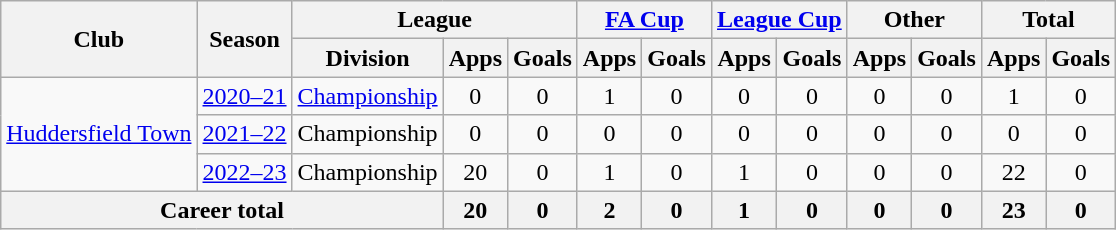<table class=wikitable style="text-align: center">
<tr>
<th rowspan=2>Club</th>
<th rowspan=2>Season</th>
<th colspan=3>League</th>
<th colspan=2><a href='#'>FA Cup</a></th>
<th colspan=2><a href='#'>League Cup</a></th>
<th colspan=2>Other</th>
<th colspan=2>Total</th>
</tr>
<tr>
<th>Division</th>
<th>Apps</th>
<th>Goals</th>
<th>Apps</th>
<th>Goals</th>
<th>Apps</th>
<th>Goals</th>
<th>Apps</th>
<th>Goals</th>
<th>Apps</th>
<th>Goals</th>
</tr>
<tr>
<td rowspan=3><a href='#'>Huddersfield Town</a></td>
<td><a href='#'>2020–21</a></td>
<td><a href='#'>Championship</a></td>
<td>0</td>
<td>0</td>
<td>1</td>
<td>0</td>
<td>0</td>
<td>0</td>
<td>0</td>
<td>0</td>
<td>1</td>
<td>0</td>
</tr>
<tr>
<td><a href='#'>2021–22</a></td>
<td>Championship</td>
<td>0</td>
<td>0</td>
<td>0</td>
<td>0</td>
<td>0</td>
<td>0</td>
<td>0</td>
<td>0</td>
<td>0</td>
<td>0</td>
</tr>
<tr>
<td><a href='#'>2022–23</a></td>
<td>Championship</td>
<td>20</td>
<td>0</td>
<td>1</td>
<td>0</td>
<td>1</td>
<td>0</td>
<td>0</td>
<td>0</td>
<td>22</td>
<td>0</td>
</tr>
<tr>
<th colspan=3>Career total</th>
<th>20</th>
<th>0</th>
<th>2</th>
<th>0</th>
<th>1</th>
<th>0</th>
<th>0</th>
<th>0</th>
<th>23</th>
<th>0</th>
</tr>
</table>
